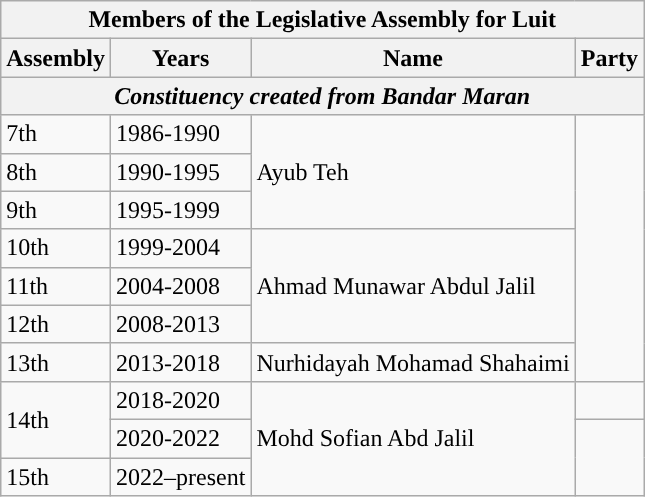<table class="wikitable">
<tr>
<th colspan="4">Members of the Legislative Assembly for Luit</th>
</tr>
<tr>
<th>Assembly</th>
<th>Years</th>
<th>Name</th>
<th>Party</th>
</tr>
<tr>
<th colspan="4"><em>Constituency created from Bandar Maran</em></th>
</tr>
<tr>
<td>7th</td>
<td>1986-1990</td>
<td rowspan="3">Ayub Teh</td>
<td rowspan="7"></td>
</tr>
<tr>
<td>8th</td>
<td>1990-1995</td>
</tr>
<tr>
<td>9th</td>
<td>1995-1999</td>
</tr>
<tr>
<td>10th</td>
<td>1999-2004</td>
<td rowspan="3">Ahmad Munawar Abdul Jalil</td>
</tr>
<tr>
<td>11th</td>
<td>2004-2008</td>
</tr>
<tr>
<td>12th</td>
<td>2008-2013</td>
</tr>
<tr>
<td>13th</td>
<td>2013-2018</td>
<td>Nurhidayah Mohamad Shahaimi</td>
</tr>
<tr>
<td rowspan="2">14th</td>
<td>2018-2020</td>
<td rowspan="3">Mohd Sofian Abd Jalil</td>
<td></td>
</tr>
<tr>
<td>2020-2022</td>
<td rowspan="2"></td>
</tr>
<tr>
<td>15th</td>
<td>2022–present</td>
</tr>
</table>
